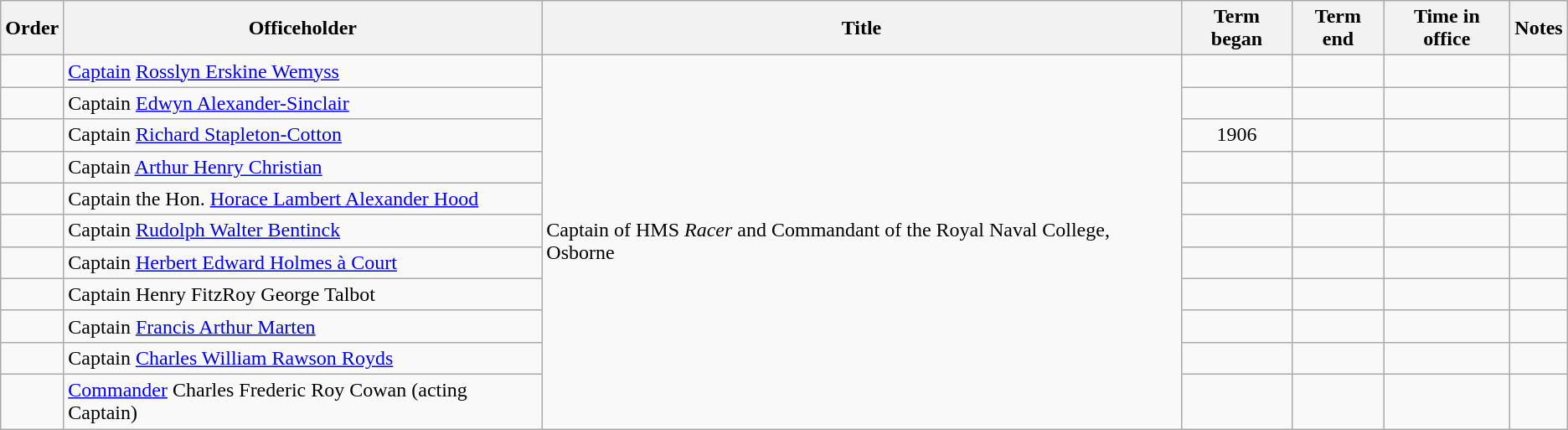<table class="wikitable" width="auto" style="text-align: center">
<tr>
<th>Order</th>
<th>Officeholder</th>
<th>Title</th>
<th>Term began</th>
<th>Term end</th>
<th>Time in office</th>
<th>Notes</th>
</tr>
<tr>
<td></td>
<td align=left><a href='#'>Captain</a> <a href='#'>Rosslyn Erskine Wemyss</a></td>
<td align=left rowspan=11>Captain of HMS <em>Racer</em> and Commandant of the Royal Naval College, Osborne</td>
<td></td>
<td></td>
<td align=right></td>
<td></td>
</tr>
<tr>
<td></td>
<td align=left>Captain <a href='#'>Edwyn Alexander-Sinclair</a></td>
<td></td>
<td></td>
<td></td>
<td></td>
</tr>
<tr>
<td></td>
<td align=left>Captain <a href='#'>Richard Stapleton-Cotton</a></td>
<td>1906</td>
<td></td>
<td></td>
<td></td>
</tr>
<tr>
<td></td>
<td align=left>Captain <a href='#'>Arthur Henry Christian</a></td>
<td></td>
<td></td>
<td align=right></td>
<td></td>
</tr>
<tr>
<td></td>
<td align=left>Captain the Hon. <a href='#'>Horace Lambert Alexander Hood</a></td>
<td></td>
<td></td>
<td align=right></td>
<td></td>
</tr>
<tr>
<td></td>
<td align=left>Captain <a href='#'>Rudolph Walter Bentinck</a></td>
<td></td>
<td></td>
<td align=right></td>
<td></td>
</tr>
<tr>
<td></td>
<td align=left>Captain <a href='#'>Herbert Edward Holmes à Court</a></td>
<td></td>
<td></td>
<td align=right></td>
<td></td>
</tr>
<tr>
<td></td>
<td align=left>Captain Henry FitzRoy George Talbot</td>
<td></td>
<td></td>
<td align=right></td>
<td></td>
</tr>
<tr>
<td></td>
<td align=left>Captain <a href='#'>Francis Arthur Marten</a></td>
<td></td>
<td></td>
<td align=right></td>
<td></td>
</tr>
<tr>
<td></td>
<td align=left>Captain <a href='#'>Charles William Rawson Royds</a></td>
<td></td>
<td></td>
<td align=right></td>
<td></td>
</tr>
<tr>
<td></td>
<td align=left><a href='#'>Commander</a> Charles Frederic Roy Cowan (acting Captain)</td>
<td></td>
<td></td>
<td align=right></td>
<td></td>
</tr>
</table>
